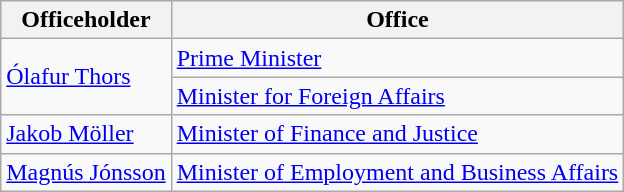<table class="wikitable">
<tr>
<th>Officeholder</th>
<th>Office</th>
</tr>
<tr>
<td rowspan=2><a href='#'>Ólafur Thors</a></td>
<td><a href='#'>Prime Minister</a></td>
</tr>
<tr>
<td><a href='#'>Minister for Foreign Affairs</a></td>
</tr>
<tr>
<td><a href='#'>Jakob Möller</a></td>
<td><a href='#'>Minister of Finance and Justice</a></td>
</tr>
<tr>
<td><a href='#'>Magnús Jónsson</a></td>
<td><a href='#'>Minister of Employment and Business Affairs</a></td>
</tr>
</table>
